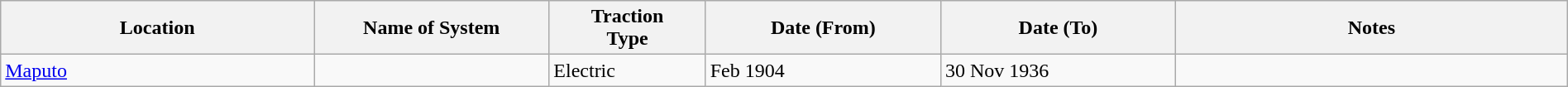<table class="wikitable" style="width:100%;">
<tr>
<th style="width:20%;">Location</th>
<th style="width:15%;">Name of System</th>
<th style="width:10%;">Traction<br>Type</th>
<th style="width:15%;">Date (From)</th>
<th style="width:15%;">Date (To)</th>
<th style="width:25%;">Notes</th>
</tr>
<tr>
<td><a href='#'>Maputo</a></td>
<td> </td>
<td>Electric</td>
<td>Feb 1904</td>
<td>30 Nov 1936</td>
<td> </td>
</tr>
</table>
